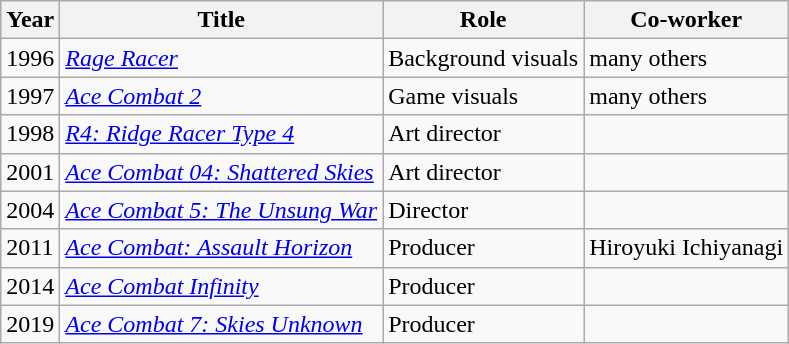<table class="wikitable">
<tr>
<th>Year</th>
<th>Title</th>
<th>Role</th>
<th>Co-worker</th>
</tr>
<tr>
<td>1996</td>
<td><em><a href='#'>Rage Racer</a></em></td>
<td>Background visuals</td>
<td>many others</td>
</tr>
<tr>
<td>1997</td>
<td><em><a href='#'>Ace Combat 2</a></em></td>
<td>Game visuals</td>
<td>many others</td>
</tr>
<tr>
<td>1998</td>
<td><em><a href='#'>R4: Ridge Racer Type 4</a></em></td>
<td>Art director</td>
<td></td>
</tr>
<tr>
<td>2001</td>
<td><em><a href='#'>Ace Combat 04: Shattered Skies</a></em></td>
<td>Art director</td>
<td></td>
</tr>
<tr>
<td>2004</td>
<td><em><a href='#'>Ace Combat 5: The Unsung War</a></em></td>
<td>Director</td>
<td></td>
</tr>
<tr>
<td>2011</td>
<td><em><a href='#'>Ace Combat: Assault Horizon</a></em></td>
<td>Producer</td>
<td>Hiroyuki Ichiyanagi</td>
</tr>
<tr>
<td>2014</td>
<td><em><a href='#'>Ace Combat Infinity</a></em></td>
<td>Producer</td>
<td></td>
</tr>
<tr>
<td>2019</td>
<td><em><a href='#'>Ace Combat 7: Skies Unknown</a></em></td>
<td>Producer</td>
<td></td>
</tr>
</table>
